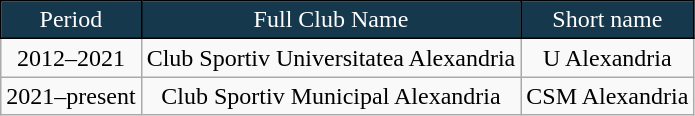<table class="wikitable" style="text-align:center; font-size:100%">
<tr>
<td style="background:#16384D;color:white;border:1px solid #000000;">Period</td>
<td style="background:#16384D;color:white;border:1px solid #000000;">Full Club Name</td>
<td style="background:#16384D;color:white;border:1px solid #000000;">Short name</td>
</tr>
<tr>
<td>2012–2021</td>
<td>Club Sportiv Universitatea Alexandria</td>
<td>U Alexandria</td>
</tr>
<tr>
<td>2021–present</td>
<td>Club Sportiv Municipal Alexandria</td>
<td>CSM Alexandria</td>
</tr>
</table>
